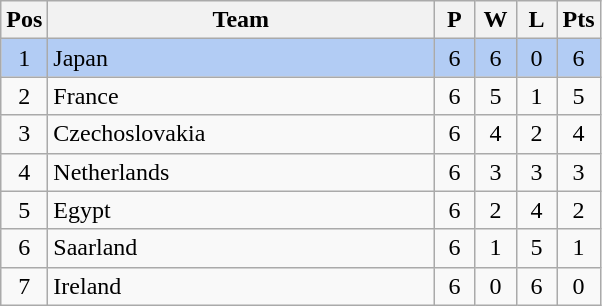<table class="wikitable" style="font-size: 100%">
<tr>
<th width=15>Pos</th>
<th width=250>Team</th>
<th width=20>P</th>
<th width=20>W</th>
<th width=20>L</th>
<th width=20>Pts</th>
</tr>
<tr align=center style="background: #b2ccf4;">
<td>1</td>
<td align="left"> Japan</td>
<td>6</td>
<td>6</td>
<td>0</td>
<td>6</td>
</tr>
<tr align=center>
<td>2</td>
<td align="left"> France</td>
<td>6</td>
<td>5</td>
<td>1</td>
<td>5</td>
</tr>
<tr align=center>
<td>3</td>
<td align="left"> Czechoslovakia</td>
<td>6</td>
<td>4</td>
<td>2</td>
<td>4</td>
</tr>
<tr align=center>
<td>4</td>
<td align="left"> Netherlands</td>
<td>6</td>
<td>3</td>
<td>3</td>
<td>3</td>
</tr>
<tr align=center>
<td>5</td>
<td align="left"> Egypt</td>
<td>6</td>
<td>2</td>
<td>4</td>
<td>2</td>
</tr>
<tr align=center>
<td>6</td>
<td align="left"> Saarland</td>
<td>6</td>
<td>1</td>
<td>5</td>
<td>1</td>
</tr>
<tr align=center>
<td>7</td>
<td align="left"> Ireland</td>
<td>6</td>
<td>0</td>
<td>6</td>
<td>0</td>
</tr>
</table>
